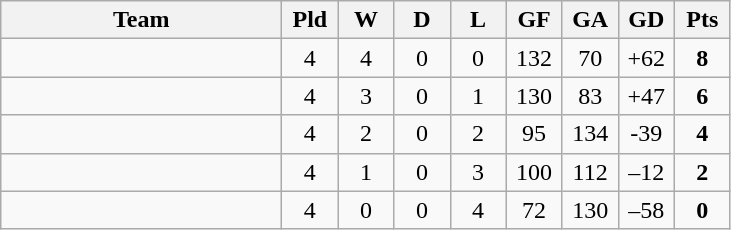<table class="wikitable" style="text-align: center;">
<tr>
<th width="180">Team</th>
<th width="30">Pld</th>
<th width="30">W</th>
<th width="30">D</th>
<th width="30">L</th>
<th width="30">GF</th>
<th width="30">GA</th>
<th width="30">GD</th>
<th width="30">Pts</th>
</tr>
<tr>
<td align="left"></td>
<td>4</td>
<td>4</td>
<td>0</td>
<td>0</td>
<td>132</td>
<td>70</td>
<td>+62</td>
<td><strong>8</strong></td>
</tr>
<tr>
<td align="left"></td>
<td>4</td>
<td>3</td>
<td>0</td>
<td>1</td>
<td>130</td>
<td>83</td>
<td>+47</td>
<td><strong>6</strong></td>
</tr>
<tr>
<td align="left"></td>
<td>4</td>
<td>2</td>
<td>0</td>
<td>2</td>
<td>95</td>
<td>134</td>
<td>-39</td>
<td><strong>4</strong></td>
</tr>
<tr>
<td align="left"></td>
<td>4</td>
<td>1</td>
<td>0</td>
<td>3</td>
<td>100</td>
<td>112</td>
<td>–12</td>
<td><strong>2</strong></td>
</tr>
<tr>
<td align="left"></td>
<td>4</td>
<td>0</td>
<td>0</td>
<td>4</td>
<td>72</td>
<td>130</td>
<td>–58</td>
<td><strong>0</strong></td>
</tr>
</table>
